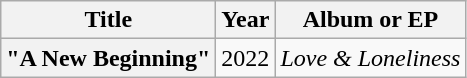<table class="wikitable plainrowheaders" style="text-align:center;">
<tr>
<th scope="col">Title</th>
<th scope="col">Year</th>
<th scope="col">Album or EP</th>
</tr>
<tr>
<th scope="row">"A New Beginning"<br></th>
<td>2022</td>
<td><em>Love & Loneliness</em></td>
</tr>
</table>
